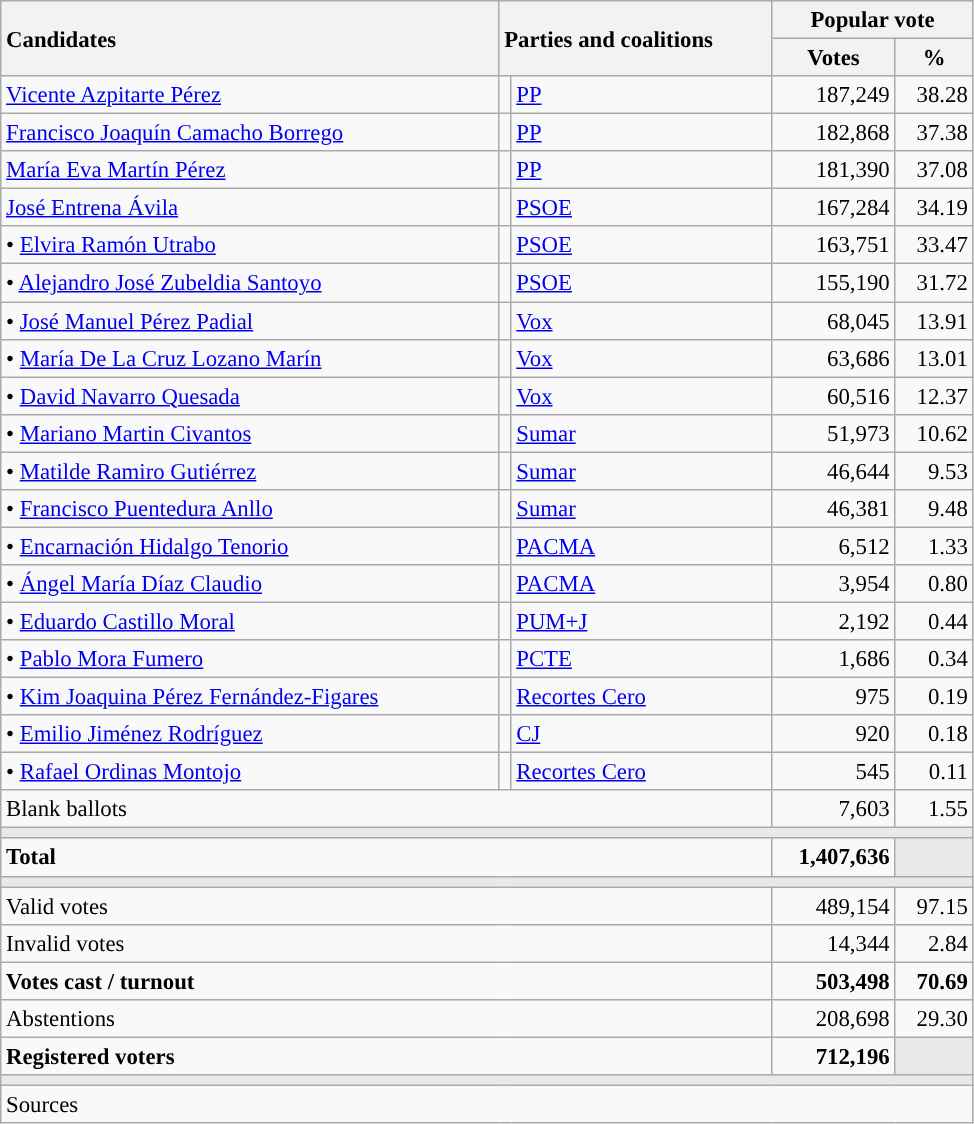<table class="wikitable" style="text-align:right; font-size:95%;">
<tr>
<th style="text-align:left;" rowspan="2" width="325">Candidates</th>
<th style="text-align:left;" rowspan="2" colspan="2" width="175">Parties and coalitions</th>
<th colspan="2">Popular vote</th>
</tr>
<tr>
<th width="75">Votes</th>
<th width="45">%</th>
</tr>
<tr>
<td align="left"> <a href='#'>Vicente Azpitarte Pérez</a></td>
<td width="1" style="color:inherit;background:"></td>
<td align="left"><a href='#'>PP</a></td>
<td>187,249</td>
<td>38.28</td>
</tr>
<tr>
<td align="left"> <a href='#'>Francisco Joaquín Camacho Borrego</a></td>
<td width="1" style="color:inherit;background:"></td>
<td align="left"><a href='#'>PP</a></td>
<td>182,868</td>
<td>37.38</td>
</tr>
<tr>
<td align="left"> <a href='#'>María Eva Martín Pérez</a></td>
<td width="1" style="color:inherit;background:"></td>
<td align="left"><a href='#'>PP</a></td>
<td>181,390</td>
<td>37.08</td>
</tr>
<tr>
<td align="left"> <a href='#'>José Entrena Ávila</a></td>
<td width="1" style="color:inherit;background:"></td>
<td align="left"><a href='#'>PSOE</a></td>
<td>167,284</td>
<td>34.19</td>
</tr>
<tr>
<td align="left">• <a href='#'>Elvira Ramón Utrabo</a></td>
<td width="1" style="color:inherit;background:"></td>
<td align="left"><a href='#'>PSOE</a></td>
<td>163,751</td>
<td>33.47</td>
</tr>
<tr>
<td align="left">• <a href='#'>Alejandro José Zubeldia Santoyo</a></td>
<td width="1" style="color:inherit;background:"></td>
<td align="left"><a href='#'>PSOE</a></td>
<td>155,190</td>
<td>31.72</td>
</tr>
<tr>
<td align="left">• <a href='#'>José Manuel Pérez Padial</a></td>
<td width="1" style="color:inherit;background:"></td>
<td align="left"><a href='#'>Vox</a></td>
<td>68,045</td>
<td>13.91</td>
</tr>
<tr>
<td align="left">• <a href='#'>María De La Cruz Lozano Marín</a></td>
<td width="1" style="color:inherit;background:"></td>
<td align="left"><a href='#'>Vox</a></td>
<td>63,686</td>
<td>13.01</td>
</tr>
<tr>
<td align="left">• <a href='#'>David Navarro Quesada</a></td>
<td width="1" style="color:inherit;background:"></td>
<td align="left"><a href='#'>Vox</a></td>
<td>60,516</td>
<td>12.37</td>
</tr>
<tr>
<td align="left">• <a href='#'>Mariano Martin Civantos</a></td>
<td width="1" style="color:inherit;background:"></td>
<td align="left"><a href='#'>Sumar</a></td>
<td>51,973</td>
<td>10.62</td>
</tr>
<tr>
<td align="left">• <a href='#'>Matilde Ramiro Gutiérrez</a></td>
<td width="1" style="color:inherit;background:"></td>
<td align="left"><a href='#'>Sumar</a></td>
<td>46,644</td>
<td>9.53</td>
</tr>
<tr>
<td align="left">• <a href='#'>Francisco Puentedura Anllo</a></td>
<td width="1" style="color:inherit;background:"></td>
<td align="left"><a href='#'>Sumar</a></td>
<td>46,381</td>
<td>9.48</td>
</tr>
<tr>
<td align="left">• <a href='#'>Encarnación Hidalgo Tenorio</a></td>
<td width="1" style="color:inherit;background:"></td>
<td align="left"><a href='#'>PACMA</a></td>
<td>6,512</td>
<td>1.33</td>
</tr>
<tr>
<td align="left">• <a href='#'>Ángel María Díaz Claudio</a></td>
<td width="1" style="color:inherit;background:"></td>
<td align="left"><a href='#'>PACMA</a></td>
<td>3,954</td>
<td>0.80</td>
</tr>
<tr>
<td align="left">• <a href='#'>Eduardo Castillo Moral</a></td>
<td width="1" style="color:inherit;background:"></td>
<td align="left"><a href='#'>PUM+J</a></td>
<td>2,192</td>
<td>0.44</td>
</tr>
<tr>
<td align="left">• <a href='#'>Pablo Mora Fumero</a></td>
<td width="1" style="color:inherit;background:"></td>
<td align="left"><a href='#'>PCTE</a></td>
<td>1,686</td>
<td>0.34</td>
</tr>
<tr>
<td align="left">• <a href='#'>Kim Joaquina Pérez Fernández-Figares</a></td>
<td width="1" style="color:inherit;background:"></td>
<td align="left"><a href='#'>Recortes Cero</a></td>
<td>975</td>
<td>0.19</td>
</tr>
<tr>
<td align="left">• <a href='#'>Emilio Jiménez Rodríguez</a></td>
<td width="1" style="color:inherit;background:"></td>
<td align="left"><a href='#'>CJ</a></td>
<td>920</td>
<td>0.18</td>
</tr>
<tr>
<td align="left">• <a href='#'>Rafael Ordinas Montojo</a></td>
<td width="1" style="color:inherit;background:"></td>
<td align="left"><a href='#'>Recortes Cero</a></td>
<td>545</td>
<td>0.11</td>
</tr>
<tr>
<td align="left" colspan="3">Blank ballots</td>
<td>7,603</td>
<td>1.55</td>
</tr>
<tr>
<td colspan="5" bgcolor="#E9E9E9"></td>
</tr>
<tr style="font-weight:bold;">
<td align="left" colspan="3">Total</td>
<td>1,407,636</td>
<td bgcolor="#E9E9E9"></td>
</tr>
<tr>
<td colspan="5" bgcolor="#E9E9E9"></td>
</tr>
<tr>
<td align="left" colspan="3">Valid votes</td>
<td>489,154</td>
<td>97.15</td>
</tr>
<tr>
<td align="left" colspan="3">Invalid votes</td>
<td>14,344</td>
<td>2.84</td>
</tr>
<tr style="font-weight:bold;">
<td align="left" colspan="3">Votes cast / turnout</td>
<td>503,498</td>
<td>70.69</td>
</tr>
<tr>
<td align="left" colspan="3">Abstentions</td>
<td>208,698</td>
<td>29.30</td>
</tr>
<tr style="font-weight:bold;">
<td align="left" colspan="3">Registered voters</td>
<td>712,196</td>
<td bgcolor="#E9E9E9"></td>
</tr>
<tr>
<td colspan="5" bgcolor="#E9E9E9"></td>
</tr>
<tr>
<td align="left" colspan="5">Sources</td>
</tr>
</table>
